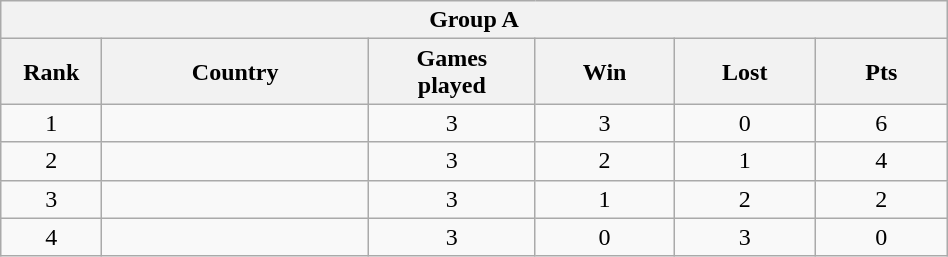<table class="wikitable" style= "text-align: center; Width:50%">
<tr>
<th colspan= 6>Group A</th>
</tr>
<tr>
<th width=2%>Rank</th>
<th width=10%>Country</th>
<th width=5%>Games <br> played</th>
<th width=5%>Win</th>
<th width=5%>Lost</th>
<th width=5%>Pts</th>
</tr>
<tr>
<td>1</td>
<td style= "text-align: left"></td>
<td>3</td>
<td>3</td>
<td>0</td>
<td>6</td>
</tr>
<tr>
<td>2</td>
<td style= "text-align: left"></td>
<td>3</td>
<td>2</td>
<td>1</td>
<td>4</td>
</tr>
<tr>
<td>3</td>
<td style= "text-align: left"></td>
<td>3</td>
<td>1</td>
<td>2</td>
<td>2</td>
</tr>
<tr>
<td>4</td>
<td style= "text-align: left"></td>
<td>3</td>
<td>0</td>
<td>3</td>
<td>0</td>
</tr>
</table>
